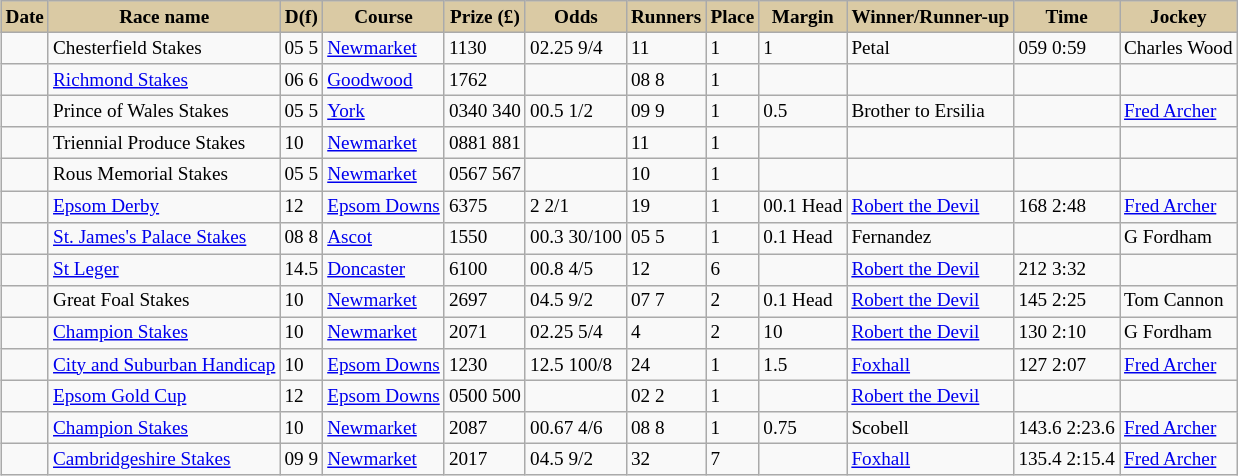<table class = "wikitable sortable" | border="1" cellpadding="1" style="text-align:centre; margin-left:1em; float:centre; border-collapse: collapse; font-size:80%">
<tr style="background:#dacaa4; text-align:center;">
<th style="background:#dacaa4;">Date</th>
<th style="background:#dacaa4;">Race name</th>
<th style="background:#dacaa4;">D(f)</th>
<th style="background:#dacaa4;">Course</th>
<th style="background:#dacaa4;">Prize (£)</th>
<th style="background:#dacaa4;">Odds</th>
<th style="background:#dacaa4;">Runners</th>
<th style="background:#dacaa4;">Place</th>
<th style="background:#dacaa4;">Margin</th>
<th style="background:#dacaa4;">Winner/Runner-up</th>
<th style="background:#dacaa4;">Time</th>
<th style="background:#dacaa4;">Jockey</th>
</tr>
<tr>
<td></td>
<td>Chesterfield Stakes</td>
<td><span>05</span> 5</td>
<td><a href='#'>Newmarket</a></td>
<td>1130</td>
<td><span>02.25</span> 9/4</td>
<td>11</td>
<td>1</td>
<td>1</td>
<td>Petal</td>
<td><span>059</span> 0:59</td>
<td>Charles Wood</td>
</tr>
<tr>
<td></td>
<td><a href='#'>Richmond Stakes</a></td>
<td><span>06</span> 6</td>
<td><a href='#'>Goodwood</a></td>
<td>1762</td>
<td></td>
<td><span>08</span> 8</td>
<td>1</td>
<td></td>
<td></td>
<td></td>
<td></td>
</tr>
<tr>
<td></td>
<td>Prince of Wales Stakes</td>
<td><span>05</span> 5</td>
<td><a href='#'>York</a></td>
<td><span>0340</span> 340</td>
<td><span>00.5</span> 1/2</td>
<td><span>09</span> 9</td>
<td>1</td>
<td>0.5</td>
<td>Brother to Ersilia</td>
<td></td>
<td><a href='#'>Fred Archer</a></td>
</tr>
<tr>
<td></td>
<td>Triennial Produce Stakes</td>
<td>10</td>
<td><a href='#'>Newmarket</a></td>
<td><span>0881</span> 881</td>
<td></td>
<td>11</td>
<td>1</td>
<td></td>
<td></td>
<td></td>
<td></td>
</tr>
<tr>
<td></td>
<td>Rous Memorial Stakes</td>
<td><span>05</span> 5</td>
<td><a href='#'>Newmarket</a></td>
<td><span>0567</span> 567</td>
<td></td>
<td>10</td>
<td>1</td>
<td></td>
<td></td>
<td></td>
<td></td>
</tr>
<tr>
<td></td>
<td><a href='#'>Epsom Derby</a></td>
<td>12</td>
<td><a href='#'>Epsom Downs</a></td>
<td>6375</td>
<td><span>2</span> 2/1</td>
<td>19</td>
<td>1</td>
<td><span>00.1</span> Head</td>
<td><a href='#'>Robert the Devil</a></td>
<td><span>168</span> 2:48</td>
<td><a href='#'>Fred Archer</a></td>
</tr>
<tr>
<td></td>
<td><a href='#'>St. James's Palace Stakes</a></td>
<td><span>08</span> 8</td>
<td><a href='#'>Ascot</a></td>
<td>1550</td>
<td><span>00.3</span> 30/100</td>
<td><span>05</span> 5</td>
<td>1</td>
<td><span>0.1</span> Head</td>
<td>Fernandez</td>
<td></td>
<td>G Fordham</td>
</tr>
<tr>
<td></td>
<td><a href='#'>St Leger</a></td>
<td>14.5</td>
<td><a href='#'>Doncaster</a></td>
<td>6100</td>
<td><span>00.8</span> 4/5</td>
<td>12</td>
<td>6</td>
<td></td>
<td><a href='#'>Robert the Devil</a></td>
<td><span>212</span> 3:32</td>
<td></td>
</tr>
<tr>
<td></td>
<td>Great Foal Stakes</td>
<td>10</td>
<td><a href='#'>Newmarket</a></td>
<td>2697</td>
<td><span>04.5</span> 9/2</td>
<td><span>07</span> 7</td>
<td>2</td>
<td><span>0.1</span> Head</td>
<td><a href='#'>Robert the Devil</a></td>
<td><span>145</span> 2:25</td>
<td>Tom Cannon</td>
</tr>
<tr>
<td></td>
<td><a href='#'>Champion Stakes</a></td>
<td>10</td>
<td><a href='#'>Newmarket</a></td>
<td>2071</td>
<td><span>02.25</span> 5/4</td>
<td>4</td>
<td>2</td>
<td>10</td>
<td><a href='#'>Robert the Devil</a></td>
<td><span>130</span> 2:10</td>
<td>G Fordham</td>
</tr>
<tr>
<td></td>
<td><a href='#'>City and Suburban Handicap</a></td>
<td>10</td>
<td><a href='#'>Epsom Downs</a></td>
<td>1230</td>
<td><span>12.5</span> 100/8</td>
<td>24</td>
<td>1</td>
<td>1.5</td>
<td><a href='#'>Foxhall</a></td>
<td><span>127</span> 2:07</td>
<td><a href='#'>Fred Archer</a></td>
</tr>
<tr>
<td></td>
<td><a href='#'>Epsom Gold Cup</a></td>
<td>12</td>
<td><a href='#'>Epsom Downs</a></td>
<td><span>0500</span> 500</td>
<td></td>
<td><span>02</span> 2</td>
<td>1</td>
<td></td>
<td><a href='#'>Robert the Devil</a></td>
<td></td>
<td></td>
</tr>
<tr>
<td></td>
<td><a href='#'>Champion Stakes</a></td>
<td>10</td>
<td><a href='#'>Newmarket</a></td>
<td>2087</td>
<td><span>00.67</span> 4/6</td>
<td><span>08</span> 8</td>
<td>1</td>
<td>0.75</td>
<td>Scobell</td>
<td><span>143.6</span> 2:23.6</td>
<td><a href='#'>Fred Archer</a></td>
</tr>
<tr>
<td></td>
<td><a href='#'>Cambridgeshire Stakes</a></td>
<td><span>09</span> 9</td>
<td><a href='#'>Newmarket</a></td>
<td>2017</td>
<td><span>04.5</span> 9/2</td>
<td>32</td>
<td>7</td>
<td></td>
<td><a href='#'>Foxhall</a></td>
<td><span>135.4</span> 2:15.4</td>
<td><a href='#'>Fred Archer</a></td>
</tr>
</table>
